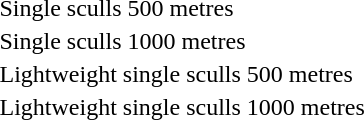<table>
<tr>
<td>Single sculls 500 metres</td>
<td></td>
<td></td>
<td></td>
</tr>
<tr>
<td>Single sculls 1000 metres</td>
<td></td>
<td></td>
<td></td>
</tr>
<tr>
<td>Lightweight single sculls 500 metres</td>
<td></td>
<td></td>
<td></td>
</tr>
<tr>
<td>Lightweight single sculls 1000 metres</td>
<td></td>
<td></td>
<td></td>
</tr>
</table>
